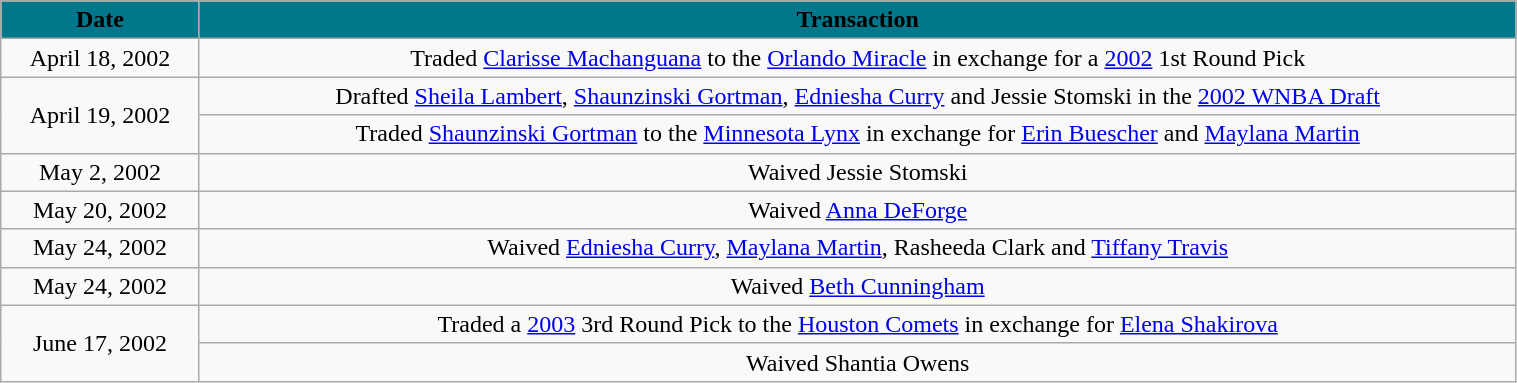<table class="wikitable" style="width:80%; text-align: center;">
<tr>
<th style="background: #00778B" width=125"><span>Date</span></th>
<th style="background: #00778B" colspan="2"><span>Transaction</span></th>
</tr>
<tr>
<td>April 18, 2002</td>
<td>Traded <a href='#'>Clarisse Machanguana</a> to the <a href='#'>Orlando Miracle</a> in exchange for a <a href='#'>2002</a> 1st Round Pick</td>
</tr>
<tr>
<td rowspan="2">April 19, 2002</td>
<td>Drafted <a href='#'>Sheila Lambert</a>, <a href='#'>Shaunzinski Gortman</a>, <a href='#'>Edniesha Curry</a> and Jessie Stomski in the <a href='#'>2002 WNBA Draft</a></td>
</tr>
<tr>
<td>Traded <a href='#'>Shaunzinski Gortman</a> to the <a href='#'>Minnesota Lynx</a> in exchange for <a href='#'>Erin Buescher</a> and <a href='#'>Maylana Martin</a></td>
</tr>
<tr>
<td>May 2, 2002</td>
<td>Waived Jessie Stomski</td>
</tr>
<tr>
<td>May 20, 2002</td>
<td>Waived <a href='#'>Anna DeForge</a></td>
</tr>
<tr>
<td>May 24, 2002</td>
<td>Waived <a href='#'>Edniesha Curry</a>, <a href='#'>Maylana Martin</a>, Rasheeda Clark and <a href='#'>Tiffany Travis</a></td>
</tr>
<tr>
<td>May 24, 2002</td>
<td>Waived <a href='#'>Beth Cunningham</a></td>
</tr>
<tr>
<td rowspan="2">June 17, 2002</td>
<td>Traded a <a href='#'>2003</a> 3rd Round Pick to the <a href='#'>Houston Comets</a> in exchange for <a href='#'>Elena Shakirova</a></td>
</tr>
<tr>
<td>Waived Shantia Owens</td>
</tr>
</table>
